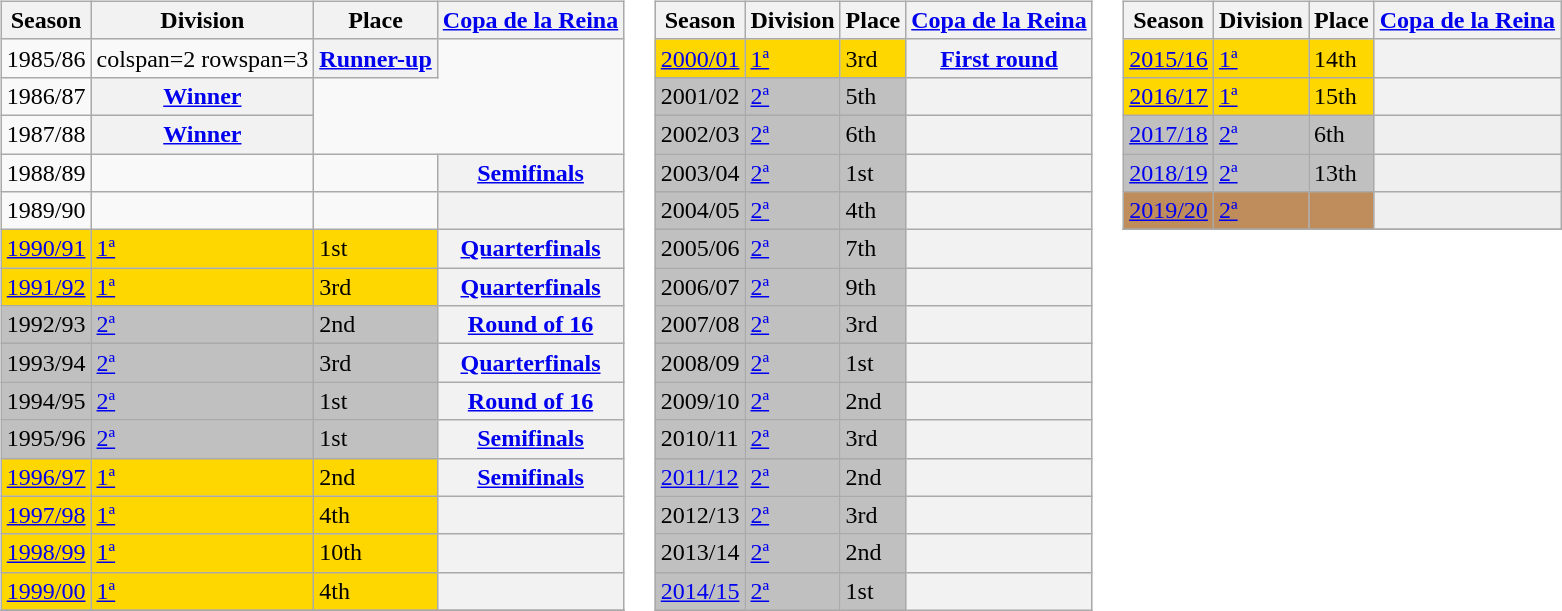<table>
<tr>
<td valign="top" width=0%><br><table class="wikitable">
<tr style="background:#f0f6fa;">
<th>Season</th>
<th>Division</th>
<th>Place</th>
<th><a href='#'>Copa de la Reina</a></th>
</tr>
<tr>
<td>1985/86</td>
<td>colspan=2 rowspan=3</td>
<th><a href='#'>Runner-up</a></th>
</tr>
<tr>
<td>1986/87</td>
<th><a href='#'>Winner</a></th>
</tr>
<tr>
<td>1987/88</td>
<th><a href='#'>Winner</a></th>
</tr>
<tr>
<td>1988/89</td>
<td></td>
<td></td>
<th><a href='#'>Semifinals</a></th>
</tr>
<tr>
<td>1989/90</td>
<td></td>
<td></td>
<th></th>
</tr>
<tr>
<td style="background:gold;"><a href='#'>1990/91</a></td>
<td style="background:gold;"><a href='#'>1ª</a></td>
<td style="background:gold;">1st</td>
<th><a href='#'>Quarterfinals</a></th>
</tr>
<tr>
<td style="background:gold;"><a href='#'>1991/92</a></td>
<td style="background:gold;"><a href='#'>1ª</a></td>
<td style="background:gold;">3rd</td>
<th><a href='#'>Quarterfinals</a></th>
</tr>
<tr>
<td style="background:silver;">1992/93</td>
<td style="background:silver;"><a href='#'>2ª</a></td>
<td style="background:silver;">2nd</td>
<th><a href='#'>Round of 16</a></th>
</tr>
<tr>
<td style="background:silver;">1993/94</td>
<td style="background:silver;"><a href='#'>2ª</a></td>
<td style="background:silver;">3rd</td>
<th><a href='#'>Quarterfinals</a></th>
</tr>
<tr>
<td style="background:silver;">1994/95</td>
<td style="background:silver;"><a href='#'>2ª</a></td>
<td style="background:silver;">1st</td>
<th><a href='#'>Round of 16</a></th>
</tr>
<tr>
<td style="background:silver;">1995/96</td>
<td style="background:silver;"><a href='#'>2ª</a></td>
<td style="background:silver;">1st</td>
<th><a href='#'>Semifinals</a></th>
</tr>
<tr>
<td style="background:gold;"><a href='#'>1996/97</a></td>
<td style="background:gold;"><a href='#'>1ª</a></td>
<td style="background:gold;">2nd</td>
<th><a href='#'>Semifinals</a></th>
</tr>
<tr>
<td style="background:gold;"><a href='#'>1997/98</a></td>
<td style="background:gold;"><a href='#'>1ª</a></td>
<td style="background:gold;">4th</td>
<th></th>
</tr>
<tr>
<td style="background:gold;"><a href='#'>1998/99</a></td>
<td style="background:gold;"><a href='#'>1ª</a></td>
<td style="background:gold;">10th</td>
<th></th>
</tr>
<tr>
<td style="background:gold;"><a href='#'>1999/00</a></td>
<td style="background:gold;"><a href='#'>1ª</a></td>
<td style="background:gold;">4th</td>
<th></th>
</tr>
<tr>
</tr>
</table>
</td>
<td valign="top" width=0%><br><table class="wikitable">
<tr style="background:#f0f6fa;">
<th>Season</th>
<th>Division</th>
<th>Place</th>
<th><a href='#'>Copa de la Reina</a></th>
</tr>
<tr>
<td style="background:gold;"><a href='#'>2000/01</a></td>
<td style="background:gold;"><a href='#'>1ª</a></td>
<td style="background:gold;">3rd</td>
<th><a href='#'>First round</a></th>
</tr>
<tr>
<td style="background:silver;">2001/02</td>
<td style="background:silver;"><a href='#'>2ª</a></td>
<td style="background:silver;">5th</td>
<th></th>
</tr>
<tr>
<td style="background:silver;">2002/03</td>
<td style="background:silver;"><a href='#'>2ª</a></td>
<td style="background:silver;">6th</td>
<th></th>
</tr>
<tr>
<td style="background:silver;">2003/04</td>
<td style="background:silver;"><a href='#'>2ª</a></td>
<td style="background:silver;">1st</td>
<th></th>
</tr>
<tr>
<td style="background:silver;">2004/05</td>
<td style="background:silver;"><a href='#'>2ª</a></td>
<td style="background:silver;">4th</td>
<th></th>
</tr>
<tr>
<td style="background:silver;">2005/06</td>
<td style="background:silver;"><a href='#'>2ª</a></td>
<td style="background:silver;">7th</td>
<th></th>
</tr>
<tr>
<td style="background:silver;">2006/07</td>
<td style="background:silver;"><a href='#'>2ª</a></td>
<td style="background:silver;">9th</td>
<th></th>
</tr>
<tr>
<td style="background:silver;">2007/08</td>
<td style="background:silver;"><a href='#'>2ª</a></td>
<td style="background:silver;">3rd</td>
<th></th>
</tr>
<tr>
<td style="background:silver;">2008/09</td>
<td style="background:silver;"><a href='#'>2ª</a></td>
<td style="background:silver;">1st</td>
<th></th>
</tr>
<tr>
<td style="background:silver;">2009/10</td>
<td style="background:silver;"><a href='#'>2ª</a></td>
<td style="background:silver;">2nd</td>
<th></th>
</tr>
<tr>
<td style="background:silver;">2010/11</td>
<td style="background:silver;"><a href='#'>2ª</a></td>
<td style="background:silver;">3rd</td>
<th></th>
</tr>
<tr>
<td style="background:silver;"><a href='#'>2011/12</a></td>
<td style="background:silver;"><a href='#'>2ª</a></td>
<td style="background:silver;">2nd</td>
<th></th>
</tr>
<tr>
<td style="background:silver;">2012/13</td>
<td style="background:silver;"><a href='#'>2ª</a></td>
<td style="background:silver;">3rd</td>
<th></th>
</tr>
<tr>
<td style="background:silver;">2013/14</td>
<td style="background:silver;"><a href='#'>2ª</a></td>
<td style="background:silver;">2nd</td>
<th></th>
</tr>
<tr>
<td style="background:silver;"><a href='#'>2014/15</a></td>
<td style="background:silver;"><a href='#'>2ª</a></td>
<td style="background:silver;">1st</td>
<th></th>
</tr>
</table>
</td>
<td valign="top" width=0%><br><table class="wikitable">
<tr style="background:#f0f6fa;">
<th>Season</th>
<th>Division</th>
<th>Place</th>
<th><a href='#'>Copa de la Reina</a></th>
</tr>
<tr>
<td style="background:gold;"><a href='#'>2015/16</a></td>
<td style="background:gold;"><a href='#'>1ª</a></td>
<td style="background:gold;">14th</td>
<th></th>
</tr>
<tr>
<td style="background:gold;"><a href='#'>2016/17</a></td>
<td style="background:gold;"><a href='#'>1ª</a></td>
<td style="background:gold;">15th</td>
<th></th>
</tr>
<tr>
<td style="background:silver;"><a href='#'>2017/18</a></td>
<td style="background:silver;"><a href='#'>2ª</a></td>
<td style="background:silver;">6th</td>
<th style="background:#efefef;"></th>
</tr>
<tr>
<td style="background:silver;"><a href='#'>2018/19</a></td>
<td style="background:silver;"><a href='#'>2ª</a></td>
<td style="background:silver;">13th</td>
<th style="background:#efefef;"></th>
</tr>
<tr>
<td style="background:#BF8D5B;"><a href='#'>2019/20</a></td>
<td style="background:#BF8D5B;"><a href='#'>2ª</a></td>
<td style="background:#BF8D5B;"></td>
<th style="background:#efefef;"></th>
</tr>
<tr>
</tr>
</table>
</td>
</tr>
</table>
